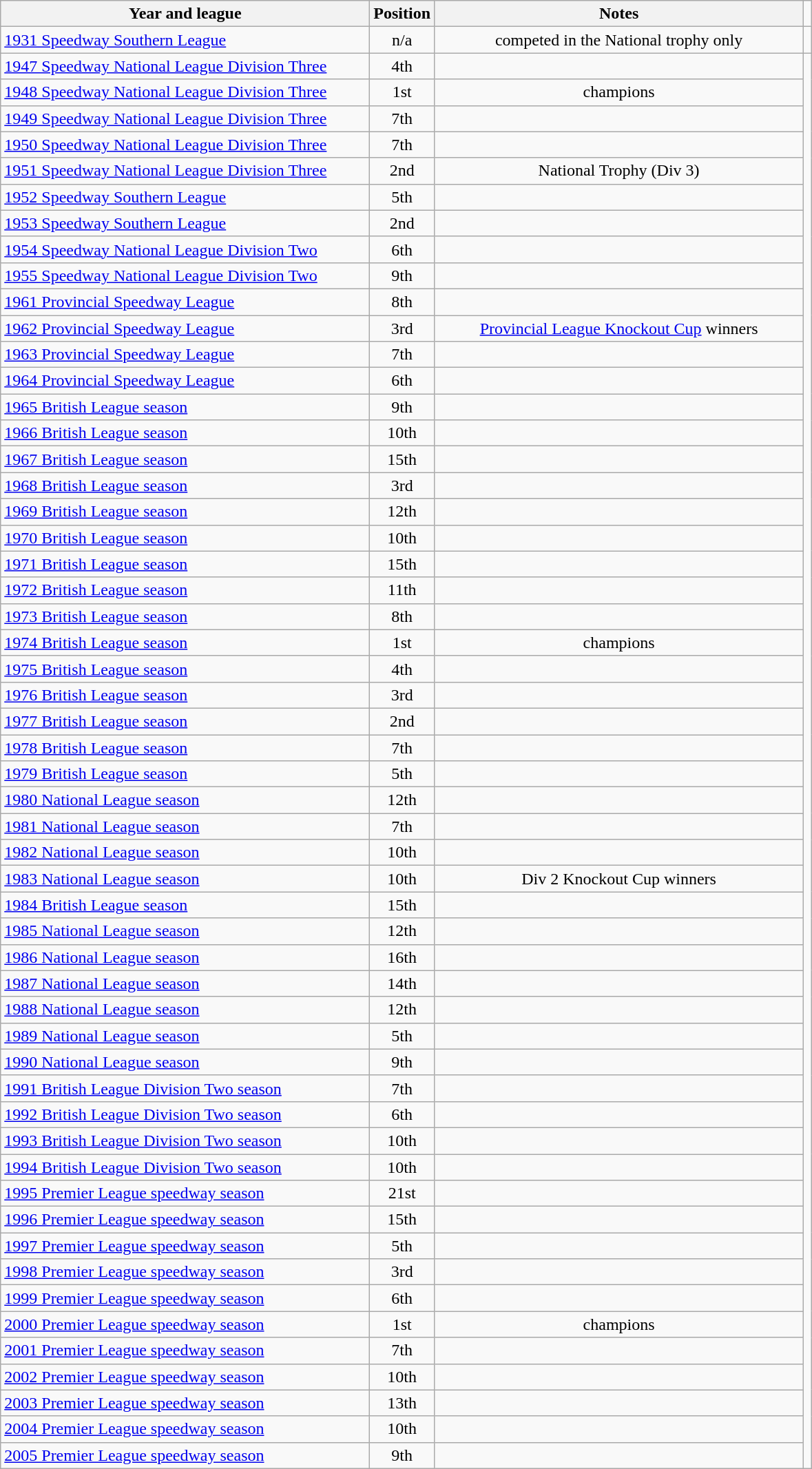<table class="wikitable">
<tr>
<th width=350>Year and league</th>
<th width=50>Position</th>
<th width=350>Notes</th>
</tr>
<tr align=center>
<td align="left"><a href='#'>1931 Speedway Southern League</a></td>
<td>n/a</td>
<td>competed in the National trophy only</td>
<td></td>
</tr>
<tr align=center>
<td align="left"><a href='#'>1947 Speedway National League Division Three</a></td>
<td>4th</td>
<td></td>
</tr>
<tr align=center>
<td align="left"><a href='#'>1948 Speedway National League Division Three</a></td>
<td>1st</td>
<td>champions</td>
</tr>
<tr align=center>
<td align="left"><a href='#'>1949 Speedway National League Division Three</a></td>
<td>7th</td>
<td></td>
</tr>
<tr align=center>
<td align="left"><a href='#'>1950 Speedway National League Division Three</a></td>
<td>7th</td>
<td></td>
</tr>
<tr align=center>
<td align="left"><a href='#'>1951 Speedway National League Division Three</a></td>
<td>2nd</td>
<td>National Trophy (Div 3)</td>
</tr>
<tr align=center>
<td align="left"><a href='#'>1952 Speedway Southern League</a></td>
<td>5th</td>
<td></td>
</tr>
<tr align=center>
<td align="left"><a href='#'>1953 Speedway Southern League</a></td>
<td>2nd</td>
<td></td>
</tr>
<tr align=center>
<td align="left"><a href='#'>1954 Speedway National League Division Two</a></td>
<td>6th</td>
<td></td>
</tr>
<tr align=center>
<td align="left"><a href='#'>1955 Speedway National League Division Two</a></td>
<td>9th</td>
<td></td>
</tr>
<tr align=center>
<td align="left"><a href='#'>1961 Provincial Speedway League</a></td>
<td>8th</td>
<td></td>
</tr>
<tr align=center>
<td align="left"><a href='#'>1962 Provincial Speedway League</a></td>
<td>3rd</td>
<td><a href='#'>Provincial League Knockout Cup</a> winners</td>
</tr>
<tr align=center>
<td align="left"><a href='#'>1963 Provincial Speedway League</a></td>
<td>7th</td>
<td></td>
</tr>
<tr align=center>
<td align="left"><a href='#'>1964 Provincial Speedway League</a></td>
<td>6th</td>
<td></td>
</tr>
<tr align=center>
<td align="left"><a href='#'>1965 British League season</a></td>
<td>9th</td>
<td></td>
</tr>
<tr align=center>
<td align="left"><a href='#'>1966 British League season</a></td>
<td>10th</td>
<td></td>
</tr>
<tr align=center>
<td align="left"><a href='#'>1967 British League season</a></td>
<td>15th</td>
<td></td>
</tr>
<tr align=center>
<td align="left"><a href='#'>1968 British League season</a></td>
<td>3rd</td>
<td></td>
</tr>
<tr align=center>
<td align="left"><a href='#'>1969 British League season</a></td>
<td>12th</td>
<td></td>
</tr>
<tr align=center>
<td align="left"><a href='#'>1970 British League season</a></td>
<td>10th</td>
<td></td>
</tr>
<tr align=center>
<td align="left"><a href='#'>1971 British League season</a></td>
<td>15th</td>
<td></td>
</tr>
<tr align=center>
<td align="left"><a href='#'>1972 British League season</a></td>
<td>11th</td>
<td></td>
</tr>
<tr align=center>
<td align="left"><a href='#'>1973 British League season</a></td>
<td>8th</td>
<td></td>
</tr>
<tr align=center>
<td align="left"><a href='#'>1974 British League season</a></td>
<td>1st</td>
<td>champions</td>
</tr>
<tr align=center>
<td align="left"><a href='#'>1975 British League season</a></td>
<td>4th</td>
<td></td>
</tr>
<tr align=center>
<td align="left"><a href='#'>1976 British League season</a></td>
<td>3rd</td>
<td></td>
</tr>
<tr align=center>
<td align="left"><a href='#'>1977 British League season</a></td>
<td>2nd</td>
<td></td>
</tr>
<tr align=center>
<td align="left"><a href='#'>1978 British League season</a></td>
<td>7th</td>
<td></td>
</tr>
<tr align=center>
<td align="left"><a href='#'>1979 British League season</a></td>
<td>5th</td>
<td></td>
</tr>
<tr align=center>
<td align="left"><a href='#'>1980 National League season</a></td>
<td>12th</td>
<td></td>
</tr>
<tr align=center>
<td align="left"><a href='#'>1981 National League season</a></td>
<td>7th</td>
<td></td>
</tr>
<tr align=center>
<td align="left"><a href='#'>1982 National League season</a></td>
<td>10th</td>
<td></td>
</tr>
<tr align=center>
<td align="left"><a href='#'>1983 National League season</a></td>
<td>10th</td>
<td>Div 2 Knockout Cup winners</td>
</tr>
<tr align=center>
<td align="left"><a href='#'>1984 British League season</a></td>
<td>15th</td>
<td></td>
</tr>
<tr align=center>
<td align="left"><a href='#'>1985 National League season</a></td>
<td>12th</td>
<td></td>
</tr>
<tr align=center>
<td align="left"><a href='#'>1986 National League season</a></td>
<td>16th</td>
<td></td>
</tr>
<tr align=center>
<td align="left"><a href='#'>1987 National League season</a></td>
<td>14th</td>
<td></td>
</tr>
<tr align=center>
<td align="left"><a href='#'>1988 National League season</a></td>
<td>12th</td>
<td></td>
</tr>
<tr align=center>
<td align="left"><a href='#'>1989 National League season</a></td>
<td>5th</td>
<td></td>
</tr>
<tr align=center>
<td align="left"><a href='#'>1990 National League season</a></td>
<td>9th</td>
<td></td>
</tr>
<tr align=center>
<td align="left"><a href='#'>1991 British League Division Two season</a></td>
<td>7th</td>
<td></td>
</tr>
<tr align=center>
<td align="left"><a href='#'>1992 British League Division Two season</a></td>
<td>6th</td>
<td></td>
</tr>
<tr align=center>
<td align="left"><a href='#'>1993 British League Division Two season</a></td>
<td>10th</td>
<td></td>
</tr>
<tr align=center>
<td align="left"><a href='#'>1994 British League Division Two season</a></td>
<td>10th</td>
<td></td>
</tr>
<tr align=center>
<td align="left"><a href='#'>1995 Premier League speedway season</a></td>
<td>21st</td>
<td></td>
</tr>
<tr align=center>
<td align="left"><a href='#'>1996 Premier League speedway season</a></td>
<td>15th</td>
<td></td>
</tr>
<tr align=center>
<td align="left"><a href='#'>1997 Premier League speedway season</a></td>
<td>5th</td>
<td></td>
</tr>
<tr align=center>
<td align="left"><a href='#'>1998 Premier League speedway season</a></td>
<td>3rd</td>
<td></td>
</tr>
<tr align=center>
<td align="left"><a href='#'>1999 Premier League speedway season</a></td>
<td>6th</td>
<td></td>
</tr>
<tr align=center>
<td align="left"><a href='#'>2000 Premier League speedway season</a></td>
<td>1st</td>
<td>champions</td>
</tr>
<tr align=center>
<td align="left"><a href='#'>2001 Premier League speedway season</a></td>
<td>7th</td>
<td></td>
</tr>
<tr align=center>
<td align="left"><a href='#'>2002 Premier League speedway season</a></td>
<td>10th</td>
<td></td>
</tr>
<tr align=center>
<td align="left"><a href='#'>2003 Premier League speedway season</a></td>
<td>13th</td>
<td></td>
</tr>
<tr align=center>
<td align="left"><a href='#'>2004 Premier League speedway season</a></td>
<td>10th</td>
<td></td>
</tr>
<tr align=center>
<td align="left"><a href='#'>2005 Premier League speedway season</a></td>
<td>9th</td>
<td></td>
</tr>
</table>
